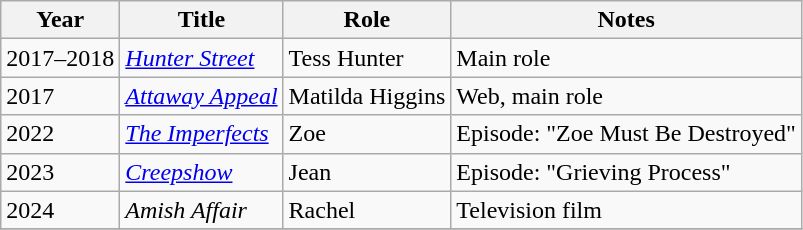<table class="wikitable sortable">
<tr>
<th>Year</th>
<th>Title</th>
<th>Role</th>
<th class="unsortable">Notes</th>
</tr>
<tr>
<td>2017–2018</td>
<td><em><a href='#'>Hunter Street</a></em></td>
<td>Tess Hunter</td>
<td>Main role</td>
</tr>
<tr>
<td>2017</td>
<td><em><a href='#'>Attaway Appeal</a></em></td>
<td>Matilda Higgins</td>
<td>Web, main role</td>
</tr>
<tr>
<td>2022</td>
<td><em><a href='#'>The Imperfects</a></em></td>
<td>Zoe</td>
<td>Episode: "Zoe Must Be Destroyed"</td>
</tr>
<tr>
<td>2023</td>
<td><em><a href='#'>Creepshow</a></em></td>
<td>Jean</td>
<td>Episode: "Grieving Process"</td>
</tr>
<tr>
<td>2024</td>
<td><em>Amish Affair</em></td>
<td>Rachel</td>
<td>Television film</td>
</tr>
<tr>
</tr>
</table>
